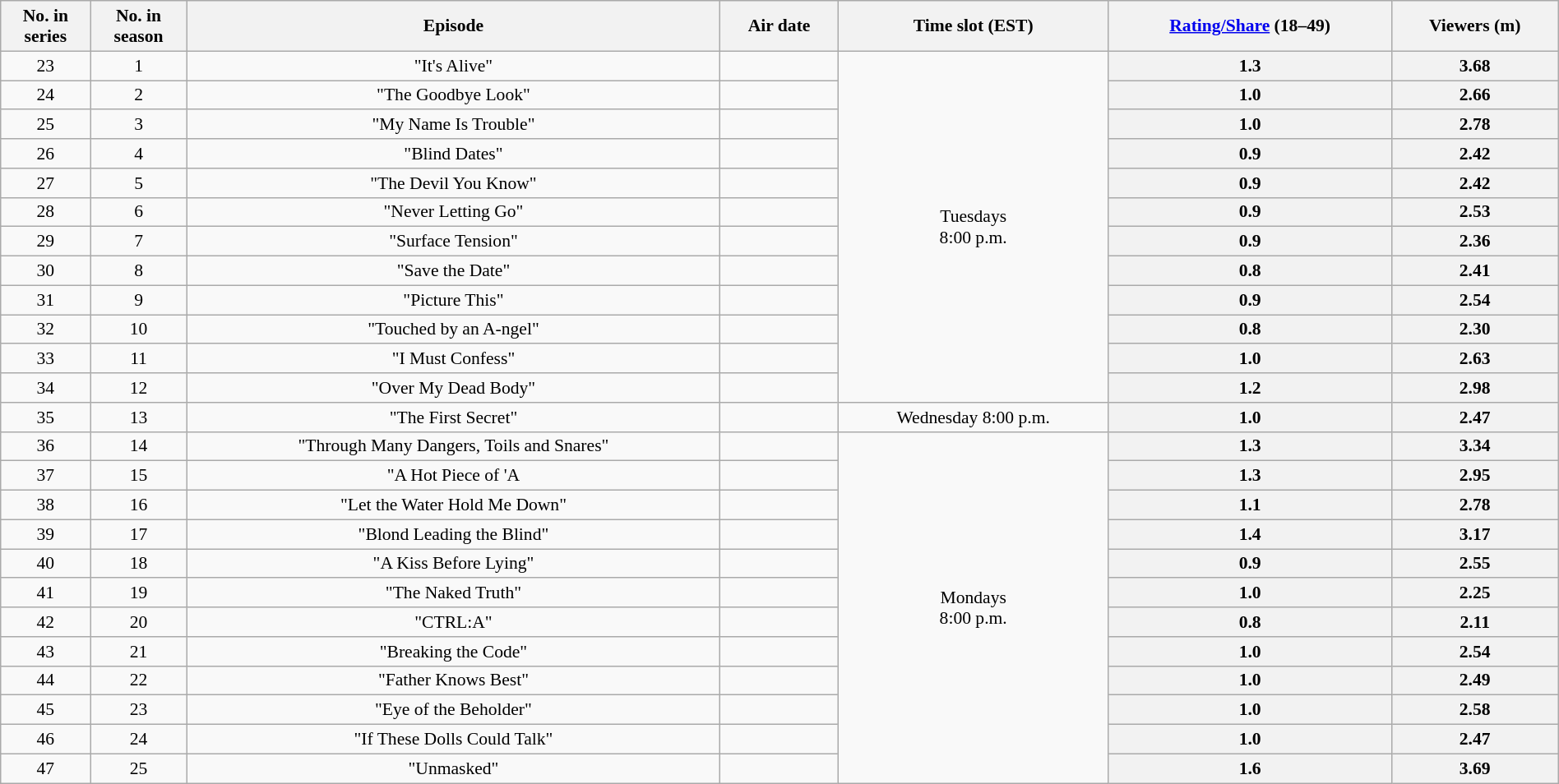<table class="wikitable" style="font-size:90%; text-align:center; width: 100%; margin-left: auto; margin-right: auto;">
<tr>
<th>No. in<br>series</th>
<th>No. in<br>season</th>
<th>Episode</th>
<th>Air date</th>
<th>Time slot (EST)</th>
<th><a href='#'>Rating/Share</a> (18–49)</th>
<th>Viewers (m)</th>
</tr>
<tr>
<td style="text-align:center">23</td>
<td style="text-align:center">1</td>
<td>"It's Alive"</td>
<td></td>
<td style="text-align:center" rowspan=12>Tuesdays<br>8:00 p.m.</td>
<th style="text-align:center">1.3 </th>
<th style="text-align:center">3.68 </th>
</tr>
<tr>
<td style="text-align:center">24</td>
<td style="text-align:center">2</td>
<td>"The Goodbye Look"</td>
<td></td>
<th style="text-align:center">1.0 </th>
<th style="text-align:center">2.66 </th>
</tr>
<tr>
<td style="text-align:center">25</td>
<td style="text-align:center">3</td>
<td>"My Name Is Trouble"</td>
<td></td>
<th style="text-align:center">1.0 </th>
<th style="text-align:center">2.78 </th>
</tr>
<tr>
<td style="text-align:center">26</td>
<td style="text-align:center">4</td>
<td>"Blind Dates"</td>
<td></td>
<th style="text-align:center">0.9 </th>
<th style="text-align:center">2.42 </th>
</tr>
<tr>
<td style="text-align:center">27</td>
<td style="text-align:center">5</td>
<td>"The Devil You Know"</td>
<td></td>
<th style="text-align:center">0.9 </th>
<th style="text-align:center">2.42 </th>
</tr>
<tr>
<td style="text-align:center">28</td>
<td style="text-align:center">6</td>
<td>"Never Letting Go"</td>
<td></td>
<th style="text-align:center">0.9 </th>
<th style="text-align:center">2.53 </th>
</tr>
<tr>
<td style="text-align:center">29</td>
<td style="text-align:center">7</td>
<td>"Surface Tension"</td>
<td></td>
<th style="text-align:center">0.9 </th>
<th style="text-align:center">2.36 </th>
</tr>
<tr>
<td style="text-align:center">30</td>
<td style="text-align:center">8</td>
<td>"Save the Date"</td>
<td></td>
<th style="text-align:center">0.8 </th>
<th style="text-align:center">2.41 </th>
</tr>
<tr>
<td style="text-align:center">31</td>
<td style="text-align:center">9</td>
<td>"Picture This"</td>
<td></td>
<th style="text-align:center">0.9 </th>
<th style="text-align:center">2.54 </th>
</tr>
<tr>
<td style="text-align:center">32</td>
<td style="text-align:center">10</td>
<td>"Touched by an A-ngel"</td>
<td></td>
<th style="text-align:center">0.8 </th>
<th style="text-align:center">2.30 </th>
</tr>
<tr>
<td style="text-align:center">33</td>
<td style="text-align:center">11</td>
<td>"I Must Confess"</td>
<td></td>
<th style="text-align:center">1.0 </th>
<th style="text-align:center">2.63 </th>
</tr>
<tr>
<td style="text-align:center">34</td>
<td style="text-align:center">12</td>
<td>"Over My Dead Body"</td>
<td></td>
<th style="text-align:center">1.2 </th>
<th style="text-align:center">2.98 </th>
</tr>
<tr>
<td style="text-align:center">35</td>
<td style="text-align:center">13</td>
<td>"The First Secret"</td>
<td></td>
<td style="text-align:center" rowspan=1>Wednesday 8:00 p.m.</td>
<th style="text-align:center">1.0 </th>
<th style="text-align:center">2.47 </th>
</tr>
<tr>
<td style="text-align:center">36</td>
<td style="text-align:center">14</td>
<td>"Through Many Dangers, Toils and Snares"</td>
<td></td>
<td style="text-align:center" rowspan=12>Mondays<br>8:00 p.m.</td>
<th style="text-align:center">1.3 </th>
<th style="text-align:center">3.34 </th>
</tr>
<tr>
<td style="text-align:center">37</td>
<td style="text-align:center">15</td>
<td>"A Hot Piece of 'A</td>
<td></td>
<th style="text-align:center">1.3 </th>
<th style="text-align:center">2.95 </th>
</tr>
<tr>
<td style="text-align:center">38</td>
<td style="text-align:center">16</td>
<td>"Let the Water Hold Me Down"</td>
<td></td>
<th style="text-align:center">1.1 </th>
<th style="text-align:center">2.78 </th>
</tr>
<tr>
<td style="text-align:center">39</td>
<td style="text-align:center">17</td>
<td>"Blond Leading the Blind"</td>
<td></td>
<th style="text-align:center">1.4 </th>
<th style="text-align:center">3.17 </th>
</tr>
<tr>
<td style="text-align:center">40</td>
<td style="text-align:center">18</td>
<td>"A Kiss Before Lying"</td>
<td></td>
<th style="text-align:center">0.9 </th>
<th style="text-align:center">2.55 </th>
</tr>
<tr>
<td style="text-align:center">41</td>
<td style="text-align:center">19</td>
<td>"The Naked Truth"</td>
<td></td>
<th style="text-align:center">1.0 </th>
<th style="text-align:center">2.25 </th>
</tr>
<tr>
<td style="text-align:center">42</td>
<td style="text-align:center">20</td>
<td>"CTRL:A"</td>
<td></td>
<th style="text-align:center">0.8 </th>
<th style="text-align:center">2.11 </th>
</tr>
<tr>
<td style="text-align:center">43</td>
<td style="text-align:center">21</td>
<td>"Breaking the Code"</td>
<td></td>
<th style="text-align:center">1.0 </th>
<th style="text-align:center">2.54 </th>
</tr>
<tr>
<td style="text-align:center">44</td>
<td style="text-align:center">22</td>
<td>"Father Knows Best"</td>
<td></td>
<th style="text-align:center">1.0 </th>
<th style="text-align:center">2.49 </th>
</tr>
<tr>
<td style="text-align:center">45</td>
<td style="text-align:center">23</td>
<td>"Eye of the Beholder"</td>
<td></td>
<th style="text-align:center">1.0 </th>
<th style="text-align:center">2.58 </th>
</tr>
<tr>
<td style="text-align:center">46</td>
<td style="text-align:center">24</td>
<td>"If These Dolls Could Talk"</td>
<td></td>
<th style="text-align:center">1.0 </th>
<th style="text-align:center">2.47 </th>
</tr>
<tr>
<td style="text-align:center">47</td>
<td style="text-align:center">25</td>
<td>"Unmasked"</td>
<td></td>
<th style="text-align:center">1.6 </th>
<th style="text-align:center">3.69 </th>
</tr>
</table>
